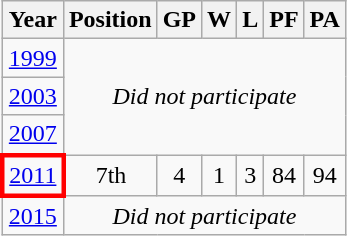<table class="wikitable" style="text-align: center;">
<tr>
<th>Year</th>
<th>Position</th>
<th>GP</th>
<th>W</th>
<th>L</th>
<th>PF</th>
<th>PA</th>
</tr>
<tr>
<td> <a href='#'>1999</a></td>
<td colspan=6 rowspan=3><em>Did not participate</em></td>
</tr>
<tr>
<td> <a href='#'>2003</a></td>
</tr>
<tr>
<td> <a href='#'>2007</a></td>
</tr>
<tr>
<td style="border:3px solid red"> <a href='#'>2011</a></td>
<td>7th</td>
<td>4</td>
<td>1</td>
<td>3</td>
<td>84</td>
<td>94</td>
</tr>
<tr>
<td> <a href='#'>2015</a></td>
<td colspan=6><em>Did not participate</em></td>
</tr>
</table>
